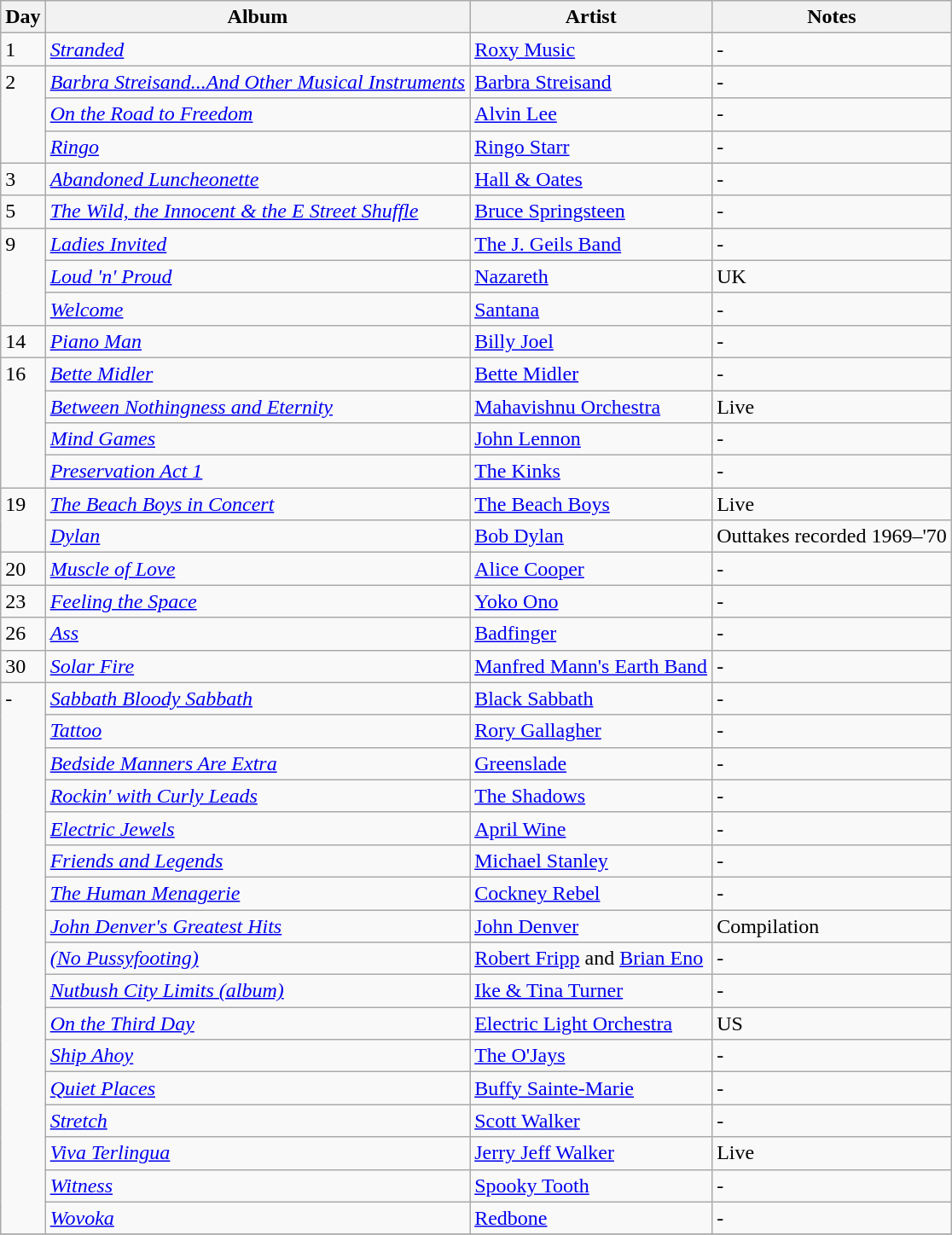<table class="wikitable">
<tr>
<th>Day</th>
<th>Album</th>
<th>Artist</th>
<th>Notes</th>
</tr>
<tr>
<td style="vertical-align:top;">1</td>
<td><em><a href='#'>Stranded</a></em></td>
<td><a href='#'>Roxy Music</a></td>
<td>-</td>
</tr>
<tr>
<td rowspan="3" style="vertical-align:top;">2</td>
<td><em><a href='#'>Barbra Streisand...And Other Musical Instruments</a></em></td>
<td><a href='#'>Barbra Streisand</a></td>
<td>-</td>
</tr>
<tr>
<td><em><a href='#'>On the Road to Freedom</a></em></td>
<td><a href='#'>Alvin Lee</a></td>
<td>-</td>
</tr>
<tr>
<td><em><a href='#'>Ringo</a></em></td>
<td><a href='#'>Ringo Starr</a></td>
<td>-</td>
</tr>
<tr>
<td style="vertical-align:top;">3</td>
<td><em><a href='#'>Abandoned Luncheonette</a></em></td>
<td><a href='#'>Hall & Oates</a></td>
<td>-</td>
</tr>
<tr>
<td style="vertical-align:top;">5</td>
<td><em><a href='#'>The Wild, the Innocent & the E Street Shuffle</a></em></td>
<td><a href='#'>Bruce Springsteen</a></td>
<td>-</td>
</tr>
<tr>
<td rowspan="3" style="vertical-align:top;">9</td>
<td><em><a href='#'>Ladies Invited</a></em></td>
<td><a href='#'>The J. Geils Band</a></td>
<td>-</td>
</tr>
<tr>
<td><em><a href='#'>Loud 'n' Proud</a></em></td>
<td><a href='#'>Nazareth</a></td>
<td>UK</td>
</tr>
<tr>
<td><em><a href='#'>Welcome</a></em></td>
<td><a href='#'>Santana</a></td>
<td>-</td>
</tr>
<tr>
<td rowspan="1" style="vertical-align:top;">14</td>
<td><em><a href='#'>Piano Man</a></em></td>
<td><a href='#'>Billy Joel</a></td>
<td>-</td>
</tr>
<tr>
<td rowspan="4" style="vertical-align:top;">16</td>
<td><em><a href='#'>Bette Midler</a></em></td>
<td><a href='#'>Bette Midler</a></td>
<td>-</td>
</tr>
<tr>
<td><em><a href='#'>Between Nothingness and Eternity</a></em></td>
<td><a href='#'>Mahavishnu Orchestra</a></td>
<td>Live</td>
</tr>
<tr>
<td><em><a href='#'>Mind Games</a></em></td>
<td><a href='#'>John Lennon</a></td>
<td>-</td>
</tr>
<tr>
<td><em><a href='#'>Preservation Act 1</a></em></td>
<td><a href='#'>The Kinks</a></td>
<td>-</td>
</tr>
<tr>
<td rowspan="2" style="vertical-align:top;">19</td>
<td><em><a href='#'>The Beach Boys in Concert</a></em></td>
<td><a href='#'>The Beach Boys</a></td>
<td>Live</td>
</tr>
<tr>
<td><em><a href='#'>Dylan</a></em></td>
<td><a href='#'>Bob Dylan</a></td>
<td>Outtakes recorded 1969–'70</td>
</tr>
<tr>
<td style="vertical-align:top;">20</td>
<td><em><a href='#'>Muscle of Love</a></em></td>
<td><a href='#'>Alice Cooper</a></td>
<td>-</td>
</tr>
<tr>
<td style="vertical-align:top;">23</td>
<td><em><a href='#'>Feeling the Space</a></em></td>
<td><a href='#'>Yoko Ono</a></td>
<td>-</td>
</tr>
<tr>
<td style="vertical-align:top;">26</td>
<td><em><a href='#'>Ass</a></em></td>
<td><a href='#'>Badfinger</a></td>
<td>-</td>
</tr>
<tr>
<td style="vertical-align:top;">30</td>
<td><em><a href='#'>Solar Fire</a></em></td>
<td><a href='#'>Manfred Mann's Earth Band</a></td>
<td>-</td>
</tr>
<tr>
<td rowspan="17" style="vertical-align:top;">-</td>
<td><em><a href='#'>Sabbath Bloody Sabbath</a></em></td>
<td><a href='#'>Black Sabbath</a></td>
<td>-</td>
</tr>
<tr>
<td><em><a href='#'>Tattoo</a></em></td>
<td><a href='#'>Rory Gallagher</a></td>
<td>-</td>
</tr>
<tr>
<td><em><a href='#'>Bedside Manners Are Extra</a></em></td>
<td><a href='#'>Greenslade</a></td>
<td>-</td>
</tr>
<tr>
<td><em><a href='#'>Rockin' with Curly Leads</a></em></td>
<td><a href='#'>The Shadows</a></td>
<td>-</td>
</tr>
<tr>
<td><em><a href='#'>Electric Jewels</a></em></td>
<td><a href='#'>April Wine</a></td>
<td>-</td>
</tr>
<tr>
<td><em><a href='#'>Friends and Legends</a></em></td>
<td><a href='#'>Michael Stanley</a></td>
<td>-</td>
</tr>
<tr>
<td><em><a href='#'>The Human Menagerie</a></em></td>
<td><a href='#'>Cockney Rebel</a></td>
<td>-</td>
</tr>
<tr>
<td><em><a href='#'>John Denver's Greatest Hits</a></em></td>
<td><a href='#'>John Denver</a></td>
<td>Compilation</td>
</tr>
<tr>
<td><em><a href='#'>(No Pussyfooting)</a></em></td>
<td><a href='#'>Robert Fripp</a> and <a href='#'>Brian Eno</a></td>
<td>-</td>
</tr>
<tr>
<td><em><a href='#'>Nutbush City Limits (album)</a></em></td>
<td><a href='#'>Ike & Tina Turner</a></td>
<td>-</td>
</tr>
<tr>
<td><em><a href='#'>On the Third Day</a></em></td>
<td><a href='#'>Electric Light Orchestra</a></td>
<td>US</td>
</tr>
<tr>
<td><em><a href='#'>Ship Ahoy</a></em></td>
<td><a href='#'>The O'Jays</a></td>
<td>-</td>
</tr>
<tr>
<td><em><a href='#'>Quiet Places</a></em></td>
<td><a href='#'>Buffy Sainte-Marie</a></td>
<td>-</td>
</tr>
<tr>
<td><em><a href='#'>Stretch</a></em></td>
<td><a href='#'>Scott Walker</a></td>
<td>-</td>
</tr>
<tr>
<td><em><a href='#'>Viva Terlingua</a></em></td>
<td><a href='#'>Jerry Jeff Walker</a></td>
<td>Live</td>
</tr>
<tr>
<td><em><a href='#'>Witness</a></em></td>
<td><a href='#'>Spooky Tooth</a></td>
<td>-</td>
</tr>
<tr>
<td><em><a href='#'>Wovoka</a></em></td>
<td><a href='#'>Redbone</a></td>
<td>-</td>
</tr>
<tr>
</tr>
</table>
